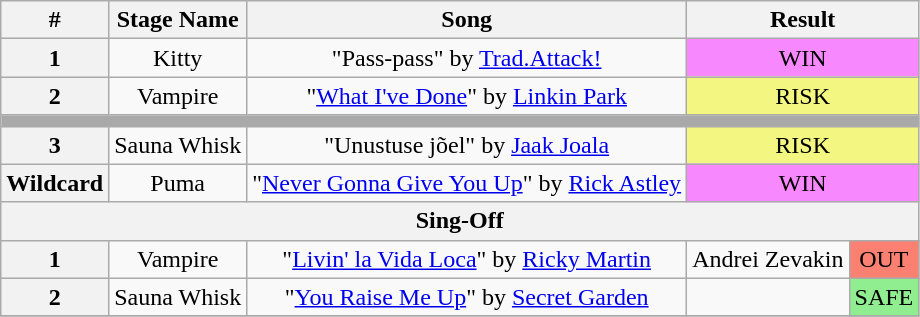<table class="wikitable plainrowheaders" style="text-align: center;">
<tr>
<th>#</th>
<th>Stage Name</th>
<th>Song</th>
<th colspan="2">Result</th>
</tr>
<tr>
<th>1</th>
<td>Kitty</td>
<td>"Pass-pass" by <a href='#'>Trad.Attack!</a></td>
<td colspan="2" bgcolor="#F888FD">WIN</td>
</tr>
<tr>
<th>2</th>
<td>Vampire</td>
<td>"<a href='#'>What I've Done</a>" by <a href='#'>Linkin Park</a></td>
<td colspan="2" bgcolor="#F3F781">RISK</td>
</tr>
<tr>
<td colspan="5" style="background:darkgray"></td>
</tr>
<tr>
<th>3</th>
<td>Sauna Whisk</td>
<td>"Unustuse jõel" by <a href='#'>Jaak Joala</a></td>
<td colspan="2" bgcolor="#F3F781">RISK</td>
</tr>
<tr>
<th>Wildcard</th>
<td>Puma</td>
<td>"<a href='#'>Never Gonna Give You Up</a>" by <a href='#'>Rick Astley</a></td>
<td colspan="2" bgcolor="#F888FD">WIN</td>
</tr>
<tr>
<th colspan="5">Sing-Off</th>
</tr>
<tr>
<th>1</th>
<td>Vampire</td>
<td>"<a href='#'>Livin' la Vida Loca</a>" by <a href='#'>Ricky Martin</a></td>
<td>Andrei Zevakin</td>
<td bgcolor="salmon">OUT</td>
</tr>
<tr>
<th>2</th>
<td>Sauna Whisk</td>
<td>"<a href='#'>You Raise Me Up</a>" by <a href='#'>Secret Garden</a></td>
<td></td>
<td bgcolor="lightgreen">SAFE</td>
</tr>
<tr>
</tr>
</table>
